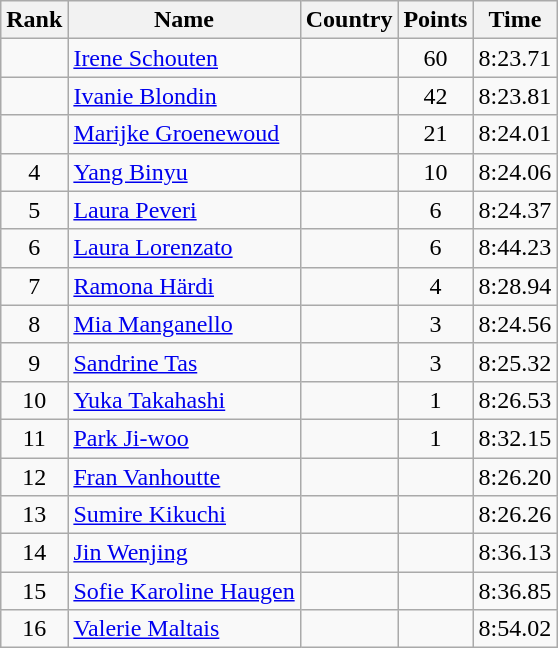<table class="wikitable sortable" style="text-align:center">
<tr>
<th>Rank</th>
<th>Name</th>
<th>Country</th>
<th>Points</th>
<th>Time</th>
</tr>
<tr>
<td></td>
<td align=left><a href='#'>Irene Schouten</a></td>
<td align=left></td>
<td>60</td>
<td>8:23.71</td>
</tr>
<tr>
<td></td>
<td align=left><a href='#'>Ivanie Blondin</a></td>
<td align=left></td>
<td>42</td>
<td>8:23.81</td>
</tr>
<tr>
<td></td>
<td align=left><a href='#'>Marijke Groenewoud</a></td>
<td align=left></td>
<td>21</td>
<td>8:24.01</td>
</tr>
<tr>
<td>4</td>
<td align=left><a href='#'>Yang Binyu</a></td>
<td align=left></td>
<td>10</td>
<td>8:24.06</td>
</tr>
<tr>
<td>5</td>
<td align=left><a href='#'>Laura Peveri</a></td>
<td align=left></td>
<td>6</td>
<td>8:24.37</td>
</tr>
<tr>
<td>6</td>
<td align=left><a href='#'>Laura Lorenzato</a></td>
<td align=left></td>
<td>6</td>
<td>8:44.23</td>
</tr>
<tr>
<td>7</td>
<td align=left><a href='#'>Ramona Härdi</a></td>
<td align=left></td>
<td>4</td>
<td>8:28.94</td>
</tr>
<tr>
<td>8</td>
<td align=left><a href='#'>Mia Manganello</a></td>
<td align=left></td>
<td>3</td>
<td>8:24.56</td>
</tr>
<tr>
<td>9</td>
<td align=left><a href='#'>Sandrine Tas</a></td>
<td align=left></td>
<td>3</td>
<td>8:25.32</td>
</tr>
<tr>
<td>10</td>
<td align=left><a href='#'>Yuka Takahashi</a></td>
<td align=left></td>
<td>1</td>
<td>8:26.53</td>
</tr>
<tr>
<td>11</td>
<td align=left><a href='#'>Park Ji-woo</a></td>
<td align=left></td>
<td>1</td>
<td>8:32.15</td>
</tr>
<tr>
<td>12</td>
<td align=left><a href='#'>Fran Vanhoutte</a></td>
<td align=left></td>
<td></td>
<td>8:26.20</td>
</tr>
<tr>
<td>13</td>
<td align=left><a href='#'>Sumire Kikuchi</a></td>
<td align=left></td>
<td></td>
<td>8:26.26</td>
</tr>
<tr>
<td>14</td>
<td align=left><a href='#'>Jin Wenjing</a></td>
<td align=left></td>
<td></td>
<td>8:36.13</td>
</tr>
<tr>
<td>15</td>
<td align=left><a href='#'>Sofie Karoline Haugen</a></td>
<td align=left></td>
<td></td>
<td>8:36.85</td>
</tr>
<tr>
<td>16</td>
<td align=left><a href='#'>Valerie Maltais</a></td>
<td align=left></td>
<td></td>
<td>8:54.02</td>
</tr>
</table>
